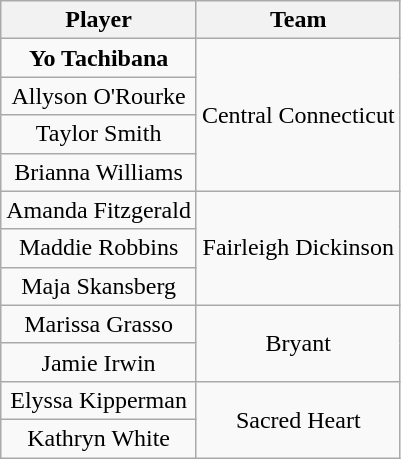<table class="wikitable" style="text-align: center;">
<tr>
<th>Player</th>
<th>Team</th>
</tr>
<tr>
<td><strong>Yo Tachibana</strong></td>
<td rowspan=4>Central Connecticut</td>
</tr>
<tr>
<td>Allyson O'Rourke</td>
</tr>
<tr>
<td>Taylor Smith</td>
</tr>
<tr>
<td>Brianna Williams</td>
</tr>
<tr>
<td>Amanda Fitzgerald</td>
<td rowspan=3>Fairleigh Dickinson</td>
</tr>
<tr>
<td>Maddie Robbins</td>
</tr>
<tr>
<td>Maja Skansberg</td>
</tr>
<tr>
<td>Marissa Grasso</td>
<td rowspan=2>Bryant</td>
</tr>
<tr>
<td>Jamie Irwin</td>
</tr>
<tr>
<td>Elyssa Kipperman</td>
<td rowspan=2>Sacred Heart</td>
</tr>
<tr>
<td>Kathryn White</td>
</tr>
</table>
